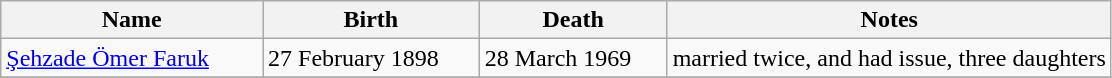<table class="wikitable">
<tr>
<th>Name</th>
<th>Birth</th>
<th>Death</th>
<th style="width:40%;">Notes</th>
</tr>
<tr>
<td><a href='#'>Şehzade Ömer Faruk</a> </td>
<td>27 February 1898</td>
<td>28 March 1969</td>
<td>married twice, and had issue, three daughters</td>
</tr>
<tr>
</tr>
</table>
